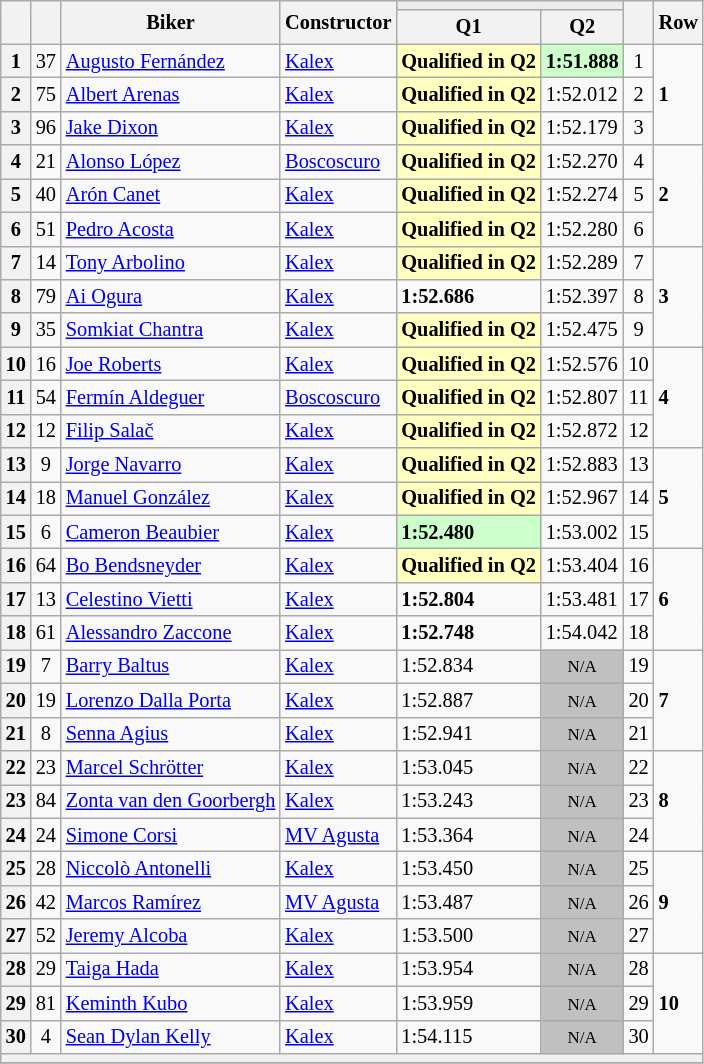<table class="wikitable sortable" style="font-size: 85%;">
<tr>
<th rowspan="2"></th>
<th rowspan="2"></th>
<th rowspan="2">Biker</th>
<th rowspan="2">Constructor</th>
<th colspan="2" style="background:#eaecf0; text-align:center;"></th>
<th rowspan="2"></th>
<th rowspan="2">Row</th>
</tr>
<tr>
<th scope="col">Q1</th>
<th scope="col">Q2</th>
</tr>
<tr>
<th scope="row">1</th>
<td align="center">37</td>
<td> <a href='#'>Augusto Fernández</a></td>
<td><a href='#'>Kalex</a></td>
<td style="background:#ffffbf;"><strong>Qualified in Q2</strong></td>
<td style="background:#ccffcc;"><strong>1:51.888</strong></td>
<td align="center">1</td>
<td rowspan="3"><strong>1</strong></td>
</tr>
<tr>
<th scope="row">2</th>
<td align="center">75</td>
<td> <a href='#'>Albert Arenas</a></td>
<td><a href='#'>Kalex</a></td>
<td style="background:#ffffbf;"><strong>Qualified in Q2</strong></td>
<td>1:52.012</td>
<td align="center">2</td>
</tr>
<tr>
<th scope="row">3</th>
<td align="center">96</td>
<td> <a href='#'>Jake Dixon</a></td>
<td><a href='#'>Kalex</a></td>
<td style="background:#ffffbf;"><strong>Qualified in Q2</strong></td>
<td>1:52.179</td>
<td align="center">3</td>
</tr>
<tr>
<th scope="row">4</th>
<td align="center">21</td>
<td> <a href='#'>Alonso López</a></td>
<td><a href='#'>Boscoscuro</a></td>
<td style="background:#ffffbf;"><strong>Qualified in Q2</strong></td>
<td>1:52.270</td>
<td align="center">4</td>
<td rowspan="3"><strong>2</strong></td>
</tr>
<tr>
<th scope="row">5</th>
<td align="center">40</td>
<td> <a href='#'>Arón Canet</a></td>
<td><a href='#'>Kalex</a></td>
<td style="background:#ffffbf;"><strong>Qualified in Q2</strong></td>
<td>1:52.274</td>
<td align="center">5</td>
</tr>
<tr>
<th scope="row">6</th>
<td align="center">51</td>
<td> <a href='#'>Pedro Acosta</a></td>
<td><a href='#'>Kalex</a></td>
<td style="background:#ffffbf;"><strong>Qualified in Q2</strong></td>
<td>1:52.280</td>
<td align="center">6</td>
</tr>
<tr>
<th scope="row">7</th>
<td align="center">14</td>
<td> <a href='#'>Tony Arbolino</a></td>
<td><a href='#'>Kalex</a></td>
<td style="background:#ffffbf;"><strong>Qualified in Q2</strong></td>
<td>1:52.289</td>
<td align="center">7</td>
<td rowspan="3"><strong>3</strong></td>
</tr>
<tr>
<th scope="row">8</th>
<td align="center">79</td>
<td> <a href='#'>Ai Ogura</a></td>
<td><a href='#'>Kalex</a></td>
<td><strong>1:52.686</strong></td>
<td>1:52.397</td>
<td align="center">8</td>
</tr>
<tr>
<th scope="row">9</th>
<td align="center">35</td>
<td> <a href='#'>Somkiat Chantra</a></td>
<td><a href='#'>Kalex</a></td>
<td style="background:#ffffbf;"><strong>Qualified in Q2</strong></td>
<td>1:52.475</td>
<td align="center">9</td>
</tr>
<tr>
<th scope="row">10</th>
<td align="center">16</td>
<td> <a href='#'>Joe Roberts</a></td>
<td><a href='#'>Kalex</a></td>
<td style="background:#ffffbf;"><strong>Qualified in Q2</strong></td>
<td>1:52.576</td>
<td align="center">10</td>
<td rowspan="3"><strong>4</strong></td>
</tr>
<tr>
<th scope="row">11</th>
<td align="center">54</td>
<td> <a href='#'>Fermín Aldeguer</a></td>
<td><a href='#'>Boscoscuro</a></td>
<td style="background:#ffffbf;"><strong>Qualified in Q2</strong></td>
<td>1:52.807</td>
<td align="center">11</td>
</tr>
<tr>
<th scope="row">12</th>
<td align="center">12</td>
<td> <a href='#'>Filip Salač</a></td>
<td><a href='#'>Kalex</a></td>
<td style="background:#ffffbf;"><strong>Qualified in Q2</strong></td>
<td>1:52.872</td>
<td align="center">12</td>
</tr>
<tr>
<th scope="row">13</th>
<td align="center">9</td>
<td> <a href='#'>Jorge Navarro</a></td>
<td><a href='#'>Kalex</a></td>
<td style="background:#ffffbf;"><strong>Qualified in Q2</strong></td>
<td>1:52.883</td>
<td align="center">13</td>
<td rowspan="3"><strong>5</strong></td>
</tr>
<tr>
<th scope="row">14</th>
<td align="center">18</td>
<td> <a href='#'>Manuel González</a></td>
<td><a href='#'>Kalex</a></td>
<td style="background:#ffffbf;"><strong>Qualified in Q2</strong></td>
<td>1:52.967</td>
<td align="center">14</td>
</tr>
<tr>
<th scope="row">15</th>
<td align="center">6</td>
<td> <a href='#'>Cameron Beaubier</a></td>
<td><a href='#'>Kalex</a></td>
<td style="background:#ccffcc;"><strong>1:52.480</strong></td>
<td>1:53.002</td>
<td align="center">15</td>
</tr>
<tr>
<th scope="row">16</th>
<td align="center">64</td>
<td> <a href='#'>Bo Bendsneyder</a></td>
<td><a href='#'>Kalex</a></td>
<td style="background:#ffffbf;"><strong>Qualified in Q2</strong></td>
<td>1:53.404</td>
<td align="center">16</td>
<td rowspan="3"><strong>6</strong></td>
</tr>
<tr>
<th scope="row">17</th>
<td align="center">13</td>
<td> <a href='#'>Celestino Vietti</a></td>
<td><a href='#'>Kalex</a></td>
<td><strong>1:52.804</strong></td>
<td>1:53.481</td>
<td align="center">17</td>
</tr>
<tr>
<th scope="row">18</th>
<td align="center">61</td>
<td> <a href='#'>Alessandro Zaccone</a></td>
<td><a href='#'>Kalex</a></td>
<td><strong>1:52.748</strong></td>
<td>1:54.042</td>
<td align="center">18</td>
</tr>
<tr>
<th scope="row">19</th>
<td align="center">7</td>
<td> <a href='#'>Barry Baltus</a></td>
<td><a href='#'>Kalex</a></td>
<td>1:52.834</td>
<td style="background: silver" align="center" data-sort-value="19"><small>N/A</small></td>
<td align="center">19</td>
<td rowspan="3"><strong>7</strong></td>
</tr>
<tr>
<th scope="row">20</th>
<td align="center">19</td>
<td> <a href='#'>Lorenzo Dalla Porta</a></td>
<td><a href='#'>Kalex</a></td>
<td>1:52.887</td>
<td style="background: silver" align="center" data-sort-value="20"><small>N/A</small></td>
<td align="center">20</td>
</tr>
<tr>
<th scope="row">21</th>
<td align="center">8</td>
<td> <a href='#'>Senna Agius</a></td>
<td><a href='#'>Kalex</a></td>
<td>1:52.941</td>
<td style="background: silver" align="center" data-sort-value="21"><small>N/A</small></td>
<td align="center">21</td>
</tr>
<tr>
<th scope="row">22</th>
<td align="center">23</td>
<td> <a href='#'>Marcel Schrötter</a></td>
<td><a href='#'>Kalex</a></td>
<td>1:53.045</td>
<td style="background: silver" align="center" data-sort-value="22"><small>N/A</small></td>
<td align="center">22</td>
<td rowspan="3"><strong>8</strong></td>
</tr>
<tr>
<th scope="row">23</th>
<td align="center">84</td>
<td> <a href='#'>Zonta van den Goorbergh</a></td>
<td><a href='#'>Kalex</a></td>
<td>1:53.243</td>
<td style="background: silver" align="center" data-sort-value="23"><small>N/A</small></td>
<td align="center">23</td>
</tr>
<tr>
<th scope="row">24</th>
<td align="center">24</td>
<td> <a href='#'>Simone Corsi</a></td>
<td><a href='#'>MV Agusta</a></td>
<td>1:53.364</td>
<td style="background: silver" align="center" data-sort-value="24"><small>N/A</small></td>
<td align="center">24</td>
</tr>
<tr>
<th scope="row">25</th>
<td align="center">28</td>
<td> <a href='#'>Niccolò Antonelli</a></td>
<td><a href='#'>Kalex</a></td>
<td>1:53.450</td>
<td style="background: silver" align="center" data-sort-value="25"><small>N/A</small></td>
<td align="center">25</td>
<td rowspan="3"><strong>9</strong></td>
</tr>
<tr>
<th scope="row">26</th>
<td align="center">42</td>
<td> <a href='#'>Marcos Ramírez</a></td>
<td><a href='#'>MV Agusta</a></td>
<td>1:53.487</td>
<td style="background: silver" align="center" data-sort-value="26"><small>N/A</small></td>
<td align="center">26</td>
</tr>
<tr>
<th scope="row">27</th>
<td align="center">52</td>
<td> <a href='#'>Jeremy Alcoba</a></td>
<td><a href='#'>Kalex</a></td>
<td>1:53.500</td>
<td style="background: silver" align="center" data-sort-value="27"><small>N/A</small></td>
<td align="center">27</td>
</tr>
<tr>
<th scope="row">28</th>
<td align="center">29</td>
<td> <a href='#'>Taiga Hada</a></td>
<td><a href='#'>Kalex</a></td>
<td>1:53.954</td>
<td style="background: silver" align="center" data-sort-value="28"><small>N/A</small></td>
<td align="center">28</td>
<td rowspan="3"><strong>10</strong></td>
</tr>
<tr>
<th scope="row">29</th>
<td align="center">81</td>
<td> <a href='#'>Keminth Kubo</a></td>
<td><a href='#'>Kalex</a></td>
<td>1:53.959</td>
<td style="background: silver" align="center" data-sort-value="29"><small>N/A</small></td>
<td align="center">29</td>
</tr>
<tr>
<th scope="row">30</th>
<td align="center">4</td>
<td> <a href='#'>Sean Dylan Kelly</a></td>
<td><a href='#'>Kalex</a></td>
<td>1:54.115</td>
<td style="background: silver" align="center" data-sort-value="30"><small>N/A</small></td>
<td align="center">30</td>
</tr>
<tr>
<th colspan="8"></th>
</tr>
<tr>
</tr>
</table>
